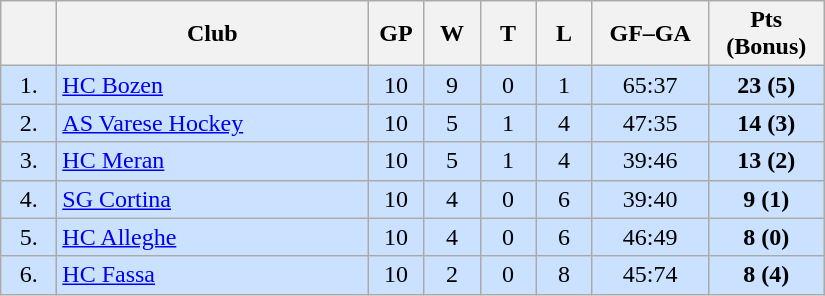<table class="wikitable">
<tr>
<th width="30"></th>
<th width="200">Club</th>
<th width="30">GP</th>
<th width="30">W</th>
<th width="30">T</th>
<th width="30">L</th>
<th width="70">GF–GA</th>
<th width="70">Pts (Bonus)</th>
</tr>
<tr bgcolor="#CAE1FF" align="center">
<td>1.</td>
<td align="left"><a href='#'>HC Bozen</a></td>
<td>10</td>
<td>9</td>
<td>0</td>
<td>1</td>
<td>65:37</td>
<td><strong>23 (5)</strong></td>
</tr>
<tr bgcolor="#CAE1FF" align="center">
<td>2.</td>
<td align="left"><a href='#'>AS Varese Hockey</a></td>
<td>10</td>
<td>5</td>
<td>1</td>
<td>4</td>
<td>47:35</td>
<td><strong>14 (3)</strong></td>
</tr>
<tr bgcolor="#CAE1FF" align="center">
<td>3.</td>
<td align="left"><a href='#'>HC Meran</a></td>
<td>10</td>
<td>5</td>
<td>1</td>
<td>4</td>
<td>39:46</td>
<td><strong>13 (2)</strong></td>
</tr>
<tr bgcolor="#CAE1FF" align="center">
<td>4.</td>
<td align="left"><a href='#'>SG Cortina</a></td>
<td>10</td>
<td>4</td>
<td>0</td>
<td>6</td>
<td>39:40</td>
<td><strong>9 (1)</strong></td>
</tr>
<tr bgcolor="#CAE1FF" align="center">
<td>5.</td>
<td align="left"><a href='#'>HC Alleghe</a></td>
<td>10</td>
<td>4</td>
<td>0</td>
<td>6</td>
<td>46:49</td>
<td><strong>8 (0)</strong></td>
</tr>
<tr bgcolor="#CAE1FF" align="center">
<td>6.</td>
<td align="left"><a href='#'>HC Fassa</a></td>
<td>10</td>
<td>2</td>
<td>0</td>
<td>8</td>
<td>45:74</td>
<td><strong>8 (4)</strong></td>
</tr>
</table>
